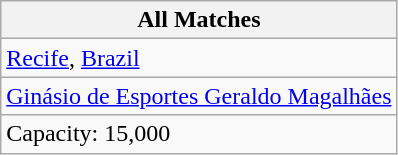<table class="wikitable">
<tr>
<th>All Matches</th>
</tr>
<tr>
<td> <a href='#'>Recife</a>, <a href='#'>Brazil</a></td>
</tr>
<tr>
<td><a href='#'>Ginásio de Esportes Geraldo Magalhães</a></td>
</tr>
<tr>
<td>Capacity: 15,000</td>
</tr>
</table>
